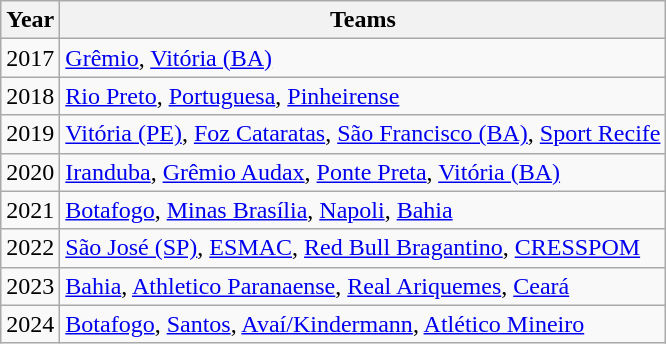<table class="wikitable">
<tr>
<th>Year</th>
<th>Teams</th>
</tr>
<tr>
<td>2017</td>
<td><a href='#'>Grêmio</a>, <a href='#'>Vitória (BA)</a></td>
</tr>
<tr>
<td>2018</td>
<td><a href='#'>Rio Preto</a>, <a href='#'>Portuguesa</a>, <a href='#'>Pinheirense</a></td>
</tr>
<tr>
<td>2019</td>
<td><a href='#'>Vitória (PE)</a>, <a href='#'>Foz Cataratas</a>, <a href='#'>São Francisco (BA)</a>, <a href='#'>Sport Recife</a></td>
</tr>
<tr>
<td>2020</td>
<td><a href='#'>Iranduba</a>, <a href='#'>Grêmio Audax</a>, <a href='#'>Ponte Preta</a>, <a href='#'>Vitória (BA)</a></td>
</tr>
<tr>
<td>2021</td>
<td><a href='#'>Botafogo</a>, <a href='#'>Minas Brasília</a>, <a href='#'>Napoli</a>, <a href='#'>Bahia</a></td>
</tr>
<tr>
<td>2022</td>
<td><a href='#'>São José (SP)</a>, <a href='#'>ESMAC</a>, <a href='#'>Red Bull Bragantino</a>, <a href='#'>CRESSPOM</a></td>
</tr>
<tr>
<td>2023</td>
<td><a href='#'>Bahia</a>, <a href='#'>Athletico Paranaense</a>, <a href='#'>Real Ariquemes</a>, <a href='#'>Ceará</a></td>
</tr>
<tr>
<td>2024</td>
<td><a href='#'>Botafogo</a>, <a href='#'>Santos</a>, <a href='#'>Avaí/Kindermann</a>, <a href='#'>Atlético Mineiro</a></td>
</tr>
</table>
